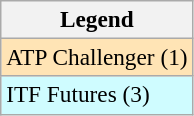<table class=wikitable style=font-size:97%>
<tr>
<th>Legend</th>
</tr>
<tr bgcolor=moccasin>
<td>ATP Challenger (1)</td>
</tr>
<tr bgcolor=cffcff>
<td>ITF Futures (3)</td>
</tr>
</table>
